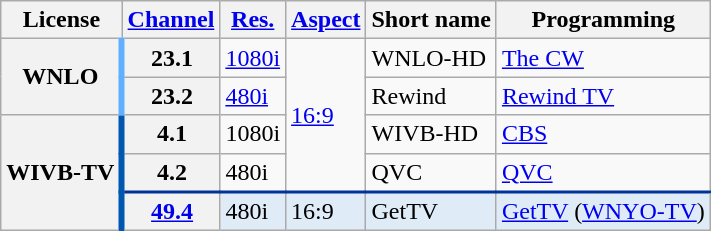<table class="wikitable">
<tr>
<th scope = "col">License</th>
<th scope = "col"><a href='#'>Channel</a></th>
<th scope = "col"><a href='#'>Res.</a></th>
<th scope = "col"><a href='#'>Aspect</a></th>
<th scope = "col">Short name</th>
<th scope = "col">Programming</th>
</tr>
<tr>
<th rowspan = "2" scope = "row" style="border-right: 4px solid #60B0FF;">WNLO</th>
<th scope = "row">23.1</th>
<td><a href='#'>1080i</a></td>
<td rowspan=4><a href='#'>16:9</a></td>
<td>WNLO-HD</td>
<td><a href='#'>The CW</a></td>
</tr>
<tr>
<th scope = "row">23.2</th>
<td><a href='#'>480i</a></td>
<td>Rewind</td>
<td><a href='#'>Rewind TV</a></td>
</tr>
<tr>
<th rowspan= "3" scope = "row" style="border-right: 4px solid #0057AF;">WIVB-TV</th>
<th scope = "row">4.1</th>
<td>1080i</td>
<td>WIVB-HD</td>
<td><a href='#'>CBS</a></td>
</tr>
<tr>
<th scope = "row">4.2</th>
<td>480i</td>
<td>QVC</td>
<td><a href='#'>QVC</a></td>
</tr>
<tr style="background-color:#DFEBF6; border-top: 2px solid #003399;">
<th scope = "row"><a href='#'>49.4</a></th>
<td>480i</td>
<td>16:9</td>
<td>GetTV</td>
<td><a href='#'>GetTV</a> (<a href='#'>WNYO-TV</a>)</td>
</tr>
</table>
